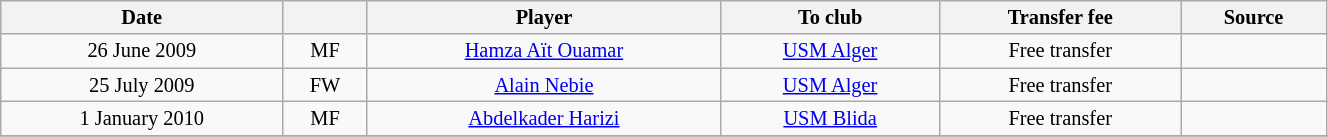<table class="wikitable sortable" style="width:70%; text-align:center; font-size:85%; text-align:centre;">
<tr>
<th><strong>Date</strong></th>
<th><strong></strong></th>
<th><strong>Player</strong></th>
<th><strong>To club</strong></th>
<th><strong>Transfer fee</strong></th>
<th><strong>Source</strong></th>
</tr>
<tr>
<td>26 June 2009</td>
<td>MF</td>
<td> <a href='#'>Hamza Aït Ouamar</a></td>
<td><a href='#'>USM Alger</a></td>
<td>Free transfer</td>
<td></td>
</tr>
<tr>
<td>25 July 2009</td>
<td>FW</td>
<td> <a href='#'>Alain Nebie</a></td>
<td><a href='#'>USM Alger</a></td>
<td>Free transfer</td>
<td></td>
</tr>
<tr>
<td>1 January 2010</td>
<td>MF</td>
<td> <a href='#'>Abdelkader Harizi</a></td>
<td><a href='#'>USM Blida</a></td>
<td>Free transfer</td>
<td></td>
</tr>
<tr>
</tr>
</table>
